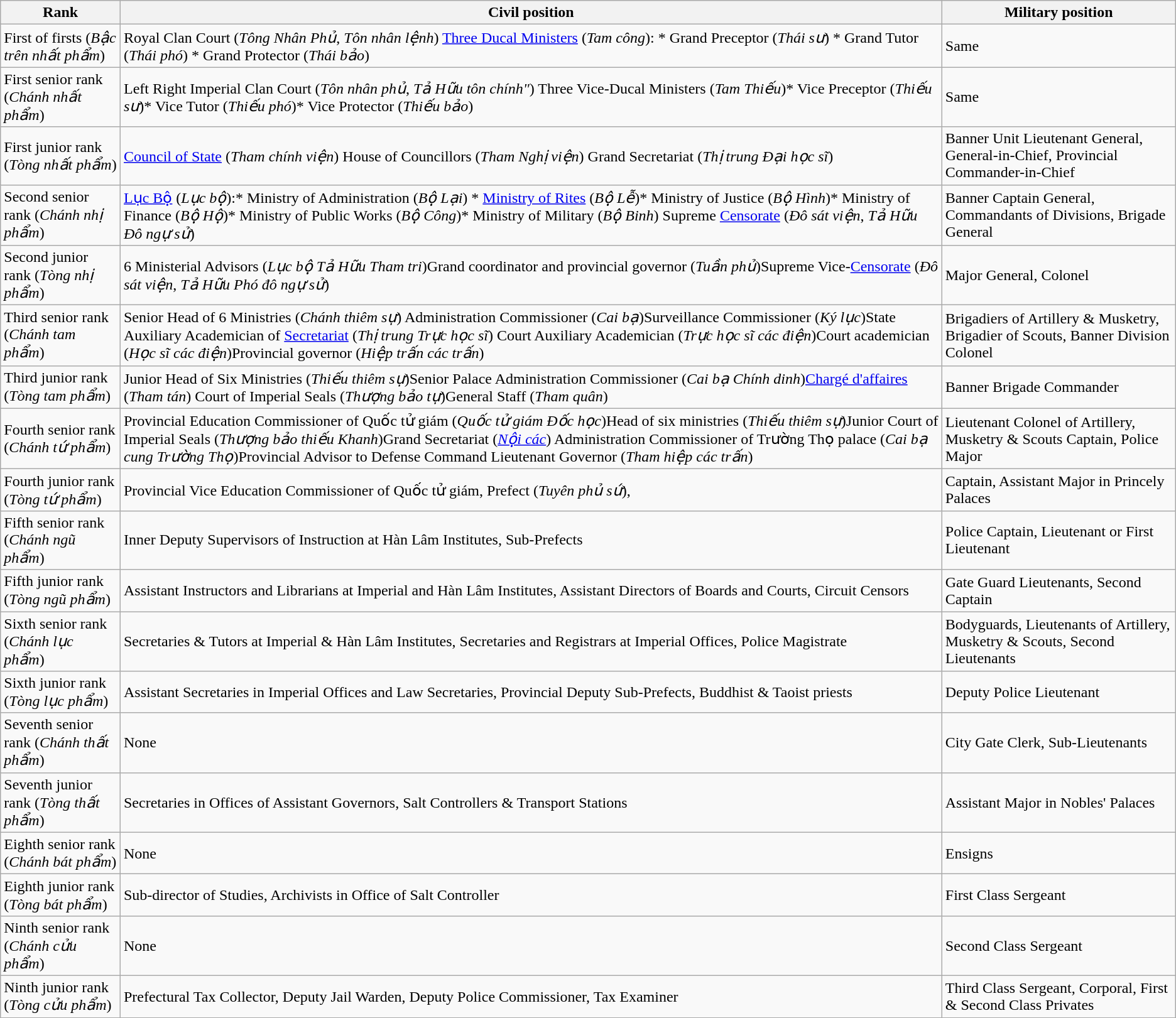<table class="wikitable">
<tr>
<th>Rank</th>
<th>Civil position</th>
<th>Military position</th>
</tr>
<tr>
<td>First of firsts (<em>Bậc trên nhất phẩm</em>)</td>
<td>Royal Clan Court (<em>Tông Nhân Phủ</em>, <em>Tôn nhân lệnh</em>) <a href='#'>Three Ducal Ministers</a> (<em>Tam công</em>): * Grand Preceptor (<em>Thái sư</em>) * Grand Tutor (<em>Thái phó</em>) * Grand Protector (<em>Thái bảo</em>)</td>
<td>Same</td>
</tr>
<tr>
<td>First senior rank (<em>Chánh nhất phẩm</em>)</td>
<td>Left Right Imperial Clan Court (<em>Tôn nhân phủ</em>, <em>Tả Hữu tôn chính"</em>) Three Vice-Ducal Ministers (<em>Tam Thiếu</em>)* Vice Preceptor (<em>Thiếu sư</em>)* Vice Tutor (<em>Thiếu phó</em>)* Vice Protector (<em>Thiếu bảo</em>)</td>
<td>Same</td>
</tr>
<tr>
<td>First junior rank (<em>Tòng nhất phẩm</em>)</td>
<td><a href='#'>Council of State</a> (<em>Tham chính viện</em>) House of Councillors (<em>Tham Nghị viện</em>) Grand Secretariat (<em>Thị trung Đại học sĩ</em>)</td>
<td>Banner Unit Lieutenant General, General-in-Chief, Provincial Commander-in-Chief</td>
</tr>
<tr>
<td>Second senior rank (<em>Chánh nhị phẩm</em>)</td>
<td><a href='#'>Lục Bộ</a> (<em>Lục bộ</em>):* Ministry of Administration (<em>Bộ Lại</em>) * <a href='#'>Ministry of Rites</a> (<em>Bộ Lễ</em>)* Ministry of Justice (<em>Bộ Hình</em>)* Ministry of Finance (<em>Bộ Hộ</em>)* Ministry of Public Works (<em>Bộ Công</em>)* Ministry of Military (<em>Bộ Binh</em>) Supreme <a href='#'>Censorate</a> (<em>Đô sát viện</em>, <em>Tả Hữu Đô ngự sử</em>)</td>
<td>Banner Captain General, Commandants of Divisions, Brigade General</td>
</tr>
<tr>
<td>Second junior rank (<em>Tòng nhị phẩm</em>)</td>
<td>6 Ministerial Advisors (<em>Lục bộ Tả Hữu Tham tri</em>)Grand coordinator and provincial governor (<em>Tuần phủ</em>)Supreme Vice-<a href='#'>Censorate</a> (<em>Đô sát viện</em>, <em>Tả Hữu Phó đô ngự sử</em>)</td>
<td>Major General, Colonel</td>
</tr>
<tr>
<td>Third senior rank (<em>Chánh tam phẩm</em>)</td>
<td>Senior Head of 6 Ministries (<em>Chánh thiêm sự</em>) Administration Commissioner (<em>Cai bạ</em>)Surveillance Commissioner (<em>Ký lục</em>)State Auxiliary Academician of <a href='#'>Secretariat</a> (<em>Thị trung Trực học sĩ</em>) Court Auxiliary Academician (<em>Trực học sĩ các điện</em>)Court academician (<em>Học sĩ các điện</em>)Provincial governor (<em>Hiệp trấn các trấn</em>)</td>
<td>Brigadiers of Artillery & Musketry, Brigadier of Scouts, Banner Division Colonel</td>
</tr>
<tr>
<td>Third junior rank (<em>Tòng tam phẩm</em>)</td>
<td>Junior Head of Six Ministries (<em>Thiếu thiêm sự</em>)Senior Palace Administration Commissioner (<em>Cai bạ Chính dinh</em>)<a href='#'>Chargé d'affaires</a> (<em>Tham tán</em>) Court of Imperial Seals (<em>Thượng bảo tự</em>)General Staff (<em>Tham quân</em>)</td>
<td>Banner Brigade Commander</td>
</tr>
<tr>
<td>Fourth senior rank (<em>Chánh tứ phẩm</em>)</td>
<td>Provincial Education Commissioner of Quốc tử giám (<em>Quốc tử giám Đốc học</em>)Head of six ministries (<em>Thiếu thiêm sự</em>)Junior Court of Imperial Seals (<em>Thượng bảo thiếu Khanh</em>)Grand Secretariat (<em><a href='#'>Nội các</a></em>) Administration Commissioner of Trường Thọ palace (<em>Cai bạ cung Trường Thọ</em>)Provincial Advisor to Defense Command Lieutenant Governor (<em>Tham hiệp các trấn</em>)</td>
<td>Lieutenant Colonel of Artillery, Musketry & Scouts Captain, Police Major</td>
</tr>
<tr>
<td>Fourth junior rank (<em>Tòng tứ phẩm</em>)</td>
<td>Provincial Vice Education Commissioner of Quốc tử giám, Prefect (<em>Tuyên phủ sứ</em>),</td>
<td>Captain, Assistant Major in Princely Palaces</td>
</tr>
<tr>
<td>Fifth senior rank (<em>Chánh ngũ phẩm</em>)</td>
<td>Inner Deputy Supervisors of Instruction at Hàn Lâm Institutes, Sub-Prefects</td>
<td>Police Captain, Lieutenant or First Lieutenant</td>
</tr>
<tr>
<td>Fifth junior rank (<em>Tòng ngũ phẩm</em>)</td>
<td>Assistant Instructors and Librarians at Imperial and Hàn Lâm Institutes, Assistant Directors of Boards and Courts, Circuit Censors</td>
<td>Gate Guard Lieutenants, Second Captain</td>
</tr>
<tr>
<td>Sixth senior rank (<em>Chánh lục phẩm</em>)</td>
<td>Secretaries & Tutors at Imperial & Hàn Lâm Institutes, Secretaries and Registrars at Imperial Offices, Police Magistrate</td>
<td>Bodyguards, Lieutenants of Artillery, Musketry & Scouts, Second Lieutenants</td>
</tr>
<tr>
<td>Sixth junior rank (<em>Tòng lục phẩm</em>)</td>
<td>Assistant Secretaries in Imperial Offices and Law Secretaries, Provincial Deputy Sub-Prefects, Buddhist & Taoist priests</td>
<td>Deputy Police Lieutenant</td>
</tr>
<tr>
<td>Seventh senior rank (<em>Chánh thất phẩm</em>)</td>
<td>None</td>
<td>City Gate Clerk, Sub-Lieutenants</td>
</tr>
<tr>
<td>Seventh junior rank (<em>Tòng thất phẩm</em>)</td>
<td>Secretaries in Offices of Assistant Governors, Salt Controllers & Transport Stations</td>
<td>Assistant Major in Nobles' Palaces</td>
</tr>
<tr>
<td>Eighth senior rank (<em>Chánh bát phẩm</em>)</td>
<td>None</td>
<td>Ensigns</td>
</tr>
<tr>
<td>Eighth junior rank (<em>Tòng bát phẩm</em>)</td>
<td>Sub-director of Studies, Archivists in Office of Salt Controller</td>
<td>First Class Sergeant</td>
</tr>
<tr>
<td>Ninth senior rank (<em>Chánh cửu phẩm</em>)</td>
<td>None</td>
<td>Second Class Sergeant</td>
</tr>
<tr>
<td>Ninth junior rank (<em>Tòng cửu phẩm</em>)</td>
<td>Prefectural Tax Collector, Deputy Jail Warden, Deputy Police Commissioner, Tax Examiner</td>
<td>Third Class Sergeant, Corporal, First & Second Class Privates</td>
</tr>
</table>
